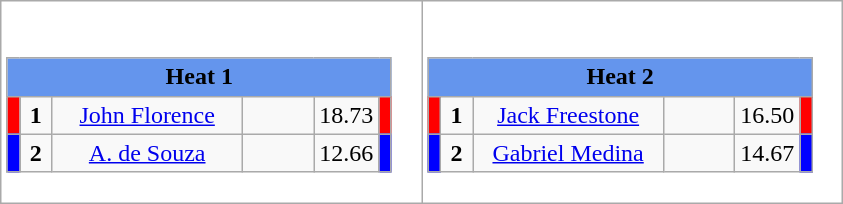<table class="wikitable" style="background:#fff;">
<tr>
<td><div><br><table class="wikitable">
<tr>
<td colspan="6"  style="text-align:center; background:#6495ed;"><strong>Heat 1</strong></td>
</tr>
<tr>
<td style="width:01px; background: #f00;"></td>
<td style="width:14px; text-align:center;"><strong>1</strong></td>
<td style="width:120px; text-align:center;"><a href='#'>John Florence</a></td>
<td style="width:40px; text-align:center;"></td>
<td style="width:20px; text-align:center;">18.73</td>
<td style="width:01px; background: #f00;"></td>
</tr>
<tr>
<td style="width:01px; background: #00f;"></td>
<td style="width:14px; text-align:center;"><strong>2</strong></td>
<td style="width:120px; text-align:center;"><a href='#'>A. de Souza</a></td>
<td style="width:40px; text-align:center;"></td>
<td style="width:20px; text-align:center;">12.66</td>
<td style="width:01px; background: #00f;"></td>
</tr>
</table>
</div></td>
<td><div><br><table class="wikitable">
<tr>
<td colspan="6"  style="text-align:center; background:#6495ed;"><strong>Heat 2</strong></td>
</tr>
<tr>
<td style="width:01px; background: #f00;"></td>
<td style="width:14px; text-align:center;"><strong>1</strong></td>
<td style="width:120px; text-align:center;"><a href='#'>Jack Freestone</a></td>
<td style="width:40px; text-align:center;"></td>
<td style="width:20px; text-align:center;">16.50</td>
<td style="width:01px; background: #f00;"></td>
</tr>
<tr>
<td style="width:01px; background: #00f;"></td>
<td style="width:14px; text-align:center;"><strong>2</strong></td>
<td style="width:120px; text-align:center;"><a href='#'>Gabriel Medina</a></td>
<td style="width:40px; text-align:center;"></td>
<td style="width:20px; text-align:center;">14.67</td>
<td style="width:01px; background: #00f;"></td>
</tr>
</table>
</div></td>
</tr>
</table>
